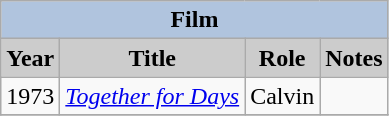<table class="wikitable">
<tr style="text-align:center;">
<th colspan=4 style="background:#B0C4DE;">Film</th>
</tr>
<tr style="text-align:center;">
<th style="background:#ccc;">Year</th>
<th style="background:#ccc;">Title</th>
<th style="background:#ccc;">Role</th>
<th style="background:#ccc;">Notes</th>
</tr>
<tr>
<td>1973</td>
<td><em><a href='#'>Together for Days</a></em></td>
<td>Calvin</td>
<td></td>
</tr>
<tr>
</tr>
</table>
